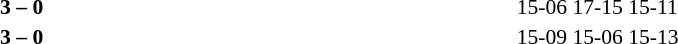<table width=100% cellspacing=1>
<tr>
<th width=20%></th>
<th width=12%></th>
<th width=20%></th>
<th width=33%></th>
<td></td>
</tr>
<tr style=font-size:90%>
<td align=right></td>
<td align=center><strong>3 – 0</strong></td>
<td></td>
<td>15-06 17-15 15-11</td>
<td></td>
</tr>
<tr style=font-size:90%>
<td align=right></td>
<td align=center><strong>3 – 0</strong></td>
<td></td>
<td>15-09 15-06 15-13</td>
</tr>
</table>
